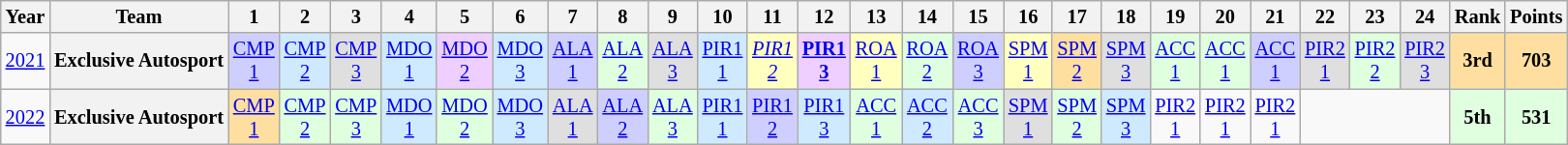<table class="wikitable" style="text-align:center; font-size:85%">
<tr>
<th>Year</th>
<th>Team</th>
<th>1</th>
<th>2</th>
<th>3</th>
<th>4</th>
<th>5</th>
<th>6</th>
<th>7</th>
<th>8</th>
<th>9</th>
<th>10</th>
<th>11</th>
<th>12</th>
<th>13</th>
<th>14</th>
<th>15</th>
<th>16</th>
<th>17</th>
<th>18</th>
<th>19</th>
<th>20</th>
<th>21</th>
<th>22</th>
<th>23</th>
<th>24</th>
<th>Rank</th>
<th>Points</th>
</tr>
<tr>
<td><a href='#'>2021</a></td>
<th nowrap>Exclusive Autosport</th>
<td style="background:#CFCFFF;"><a href='#'>CMP<br>1</a><br></td>
<td style="background:#CFEAFF;"><a href='#'>CMP<br>2</a><br></td>
<td style="background:#DFDFDF;"><a href='#'>CMP<br>3</a><br></td>
<td style="background:#CFEAFF;"><a href='#'>MDO<br>1</a><br></td>
<td style="background:#EFCFFF;"><a href='#'>MDO<br>2</a><br></td>
<td style="background:#CFEAFF;"><a href='#'>MDO<br>3</a><br></td>
<td style="background:#CFCFFF;"><a href='#'>ALA<br>1</a><br></td>
<td style="background:#DFFFDF;"><a href='#'>ALA<br>2</a><br></td>
<td style="background:#DFDFDF;"><a href='#'>ALA<br>3</a><br></td>
<td style="background:#CFEAFF;"><a href='#'>PIR1<br>1</a><br></td>
<td style="background:#FFFFBF;"><em><a href='#'>PIR1<br>2</a></em><br></td>
<td style="background:#EFCFFF;"><strong><a href='#'>PIR1<br>3</a></strong><br></td>
<td style="background:#FFFFBF;"><a href='#'>ROA<br>1</a><br></td>
<td style="background:#DFFFDF;"><a href='#'>ROA<br>2</a><br></td>
<td style="background:#CFCFFF;"><a href='#'>ROA<br>3</a><br></td>
<td style="background:#FFFFBF;"><a href='#'>SPM<br>1</a><br></td>
<td style="background:#FFDF9F;"><a href='#'>SPM<br>2</a><br></td>
<td style="background:#DFDFDF;"><a href='#'>SPM<br>3</a><br></td>
<td style="background:#DFFFDF;"><a href='#'>ACC<br>1</a><br></td>
<td style="background:#DFFFDF;"><a href='#'>ACC<br>1</a><br></td>
<td style="background:#CFCFFF;"><a href='#'>ACC<br>1</a><br></td>
<td style="background:#DFDFDF;"><a href='#'>PIR2<br>1</a><br></td>
<td style="background:#DFFFDF;"><a href='#'>PIR2<br>2</a><br></td>
<td style="background:#DFDFDF;"><a href='#'>PIR2<br>3</a><br></td>
<th style="background:#FFDF9F;">3rd</th>
<th style="background:#FFDF9F;">703</th>
</tr>
<tr>
<td><a href='#'>2022</a></td>
<th nowrap>Exclusive Autosport</th>
<td style="background:#FFDF9F;"><a href='#'>CMP<br>1</a><br></td>
<td style="background:#DFFFDF;"><a href='#'>CMP<br>2</a><br></td>
<td style="background:#DFFFDF;"><a href='#'>CMP<br>3</a><br></td>
<td style="background:#CFEAFF;"><a href='#'>MDO<br>1</a><br></td>
<td style="background:#DFFFDF;"><a href='#'>MDO<br>2</a><br></td>
<td style="background:#CFEAFF;"><a href='#'>MDO<br>3</a><br></td>
<td style="background:#DFDFDF;"><a href='#'>ALA<br>1</a><br></td>
<td style="background:#CFCFFF;"><a href='#'>ALA<br>2</a><br></td>
<td style="background:#DFFFDF;"><a href='#'>ALA<br>3</a><br></td>
<td style="background:#CFEAFF;"><a href='#'>PIR1<br>1</a><br></td>
<td style="background:#CFCFFF;"><a href='#'>PIR1<br>2</a><br></td>
<td style="background:#CFEAFF;"><a href='#'>PIR1<br>3</a><br></td>
<td style="background:#DFFFDF;"><a href='#'>ACC<br>1</a><br></td>
<td style="background:#CFEAFF;"><a href='#'>ACC<br>2</a><br></td>
<td style="background:#DFFFDF;"><a href='#'>ACC<br>3</a><br></td>
<td style="background:#DFDFDF;"><a href='#'>SPM<br>1</a><br></td>
<td style="background:#DFFFDF;"><a href='#'>SPM<br>2</a><br></td>
<td style="background:#CFEAFF;"><a href='#'>SPM<br>3</a><br></td>
<td><a href='#'>PIR2<br>1</a></td>
<td><a href='#'>PIR2<br>1</a></td>
<td><a href='#'>PIR2<br>1</a></td>
<td colspan=3></td>
<th style="background:#DFFFDF;">5th</th>
<th style="background:#DFFFDF;">531</th>
</tr>
</table>
